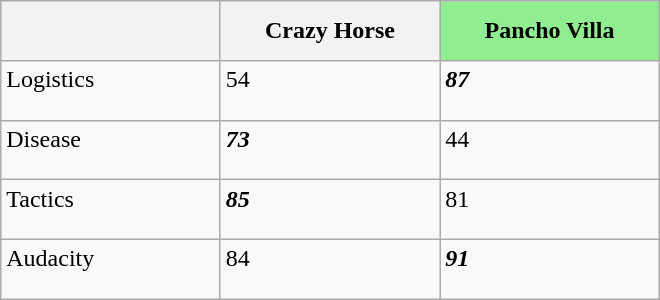<table class="wikitable" style="text-align:left; width:440px; height:200px">
<tr>
<th style="width:120px;"></th>
<th style="width:120px;">Crazy Horse</th>
<th style="width:120px; background:lightgreen;">Pancho Villa</th>
</tr>
<tr valign="top">
<td>Logistics</td>
<td>54</td>
<td><strong><em>87</em></strong></td>
</tr>
<tr valign="top">
<td>Disease</td>
<td><strong><em>73</em></strong></td>
<td>44</td>
</tr>
<tr valign="top">
<td>Tactics</td>
<td><strong><em>85</em></strong></td>
<td>81</td>
</tr>
<tr valign="top">
<td>Audacity</td>
<td>84</td>
<td><strong><em>91</em></strong></td>
</tr>
</table>
